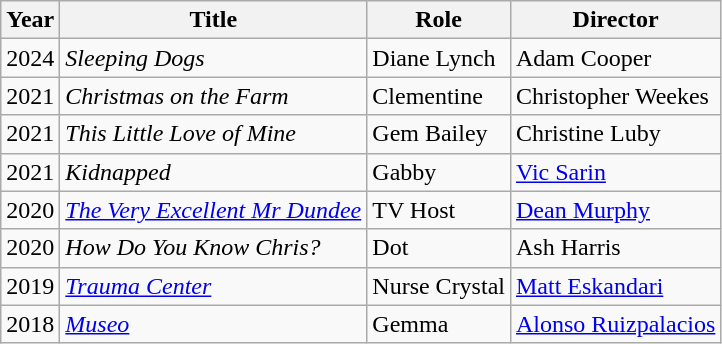<table class="wikitable">
<tr>
<th>Year</th>
<th>Title</th>
<th>Role</th>
<th>Director</th>
</tr>
<tr>
<td>2024</td>
<td><em>Sleeping Dogs</em></td>
<td>Diane Lynch</td>
<td>Adam Cooper</td>
</tr>
<tr>
<td>2021</td>
<td><em>Christmas on the Farm</em></td>
<td>Clementine</td>
<td>Christopher Weekes</td>
</tr>
<tr>
<td>2021</td>
<td><em>This Little Love of Mine</em></td>
<td>Gem Bailey</td>
<td>Christine Luby</td>
</tr>
<tr>
<td>2021</td>
<td><em>Kidnapped</em></td>
<td>Gabby</td>
<td><a href='#'>Vic Sarin</a></td>
</tr>
<tr>
<td>2020</td>
<td><em><a href='#'>The Very Excellent Mr Dundee</a></em></td>
<td>TV Host</td>
<td><a href='#'>Dean Murphy</a></td>
</tr>
<tr>
<td>2020</td>
<td><em>How Do You Know Chris?</em></td>
<td>Dot</td>
<td>Ash Harris</td>
</tr>
<tr>
<td>2019</td>
<td><em><a href='#'>Trauma Center</a></em></td>
<td>Nurse Crystal</td>
<td><a href='#'>Matt Eskandari</a></td>
</tr>
<tr>
<td>2018</td>
<td><em><a href='#'>Museo</a></em></td>
<td>Gemma</td>
<td><a href='#'>Alonso Ruizpalacios</a></td>
</tr>
</table>
